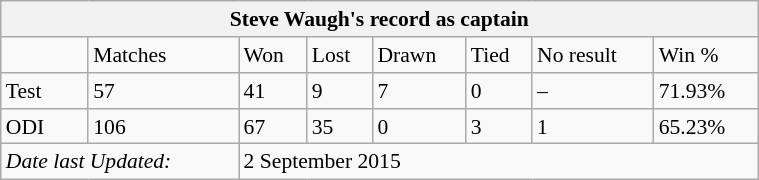<table class="wikitable" style="float: right; margin-left: 1em; width: 40%; font-size: 90%;">
<tr>
<th colspan="8"><strong>Steve Waugh's record as captain</strong></th>
</tr>
<tr>
<td> </td>
<td>Matches</td>
<td>Won</td>
<td>Lost</td>
<td>Drawn</td>
<td>Tied</td>
<td>No result</td>
<td>Win %</td>
</tr>
<tr>
<td>Test</td>
<td>57</td>
<td>41</td>
<td>9</td>
<td>7</td>
<td>0</td>
<td>–</td>
<td>71.93%</td>
</tr>
<tr>
<td>ODI</td>
<td>106</td>
<td>67</td>
<td>35</td>
<td>0</td>
<td>3</td>
<td>1</td>
<td>65.23%</td>
</tr>
<tr>
<td colspan=2><em>Date last Updated:</em></td>
<td colspan=8>2 September 2015</td>
</tr>
</table>
